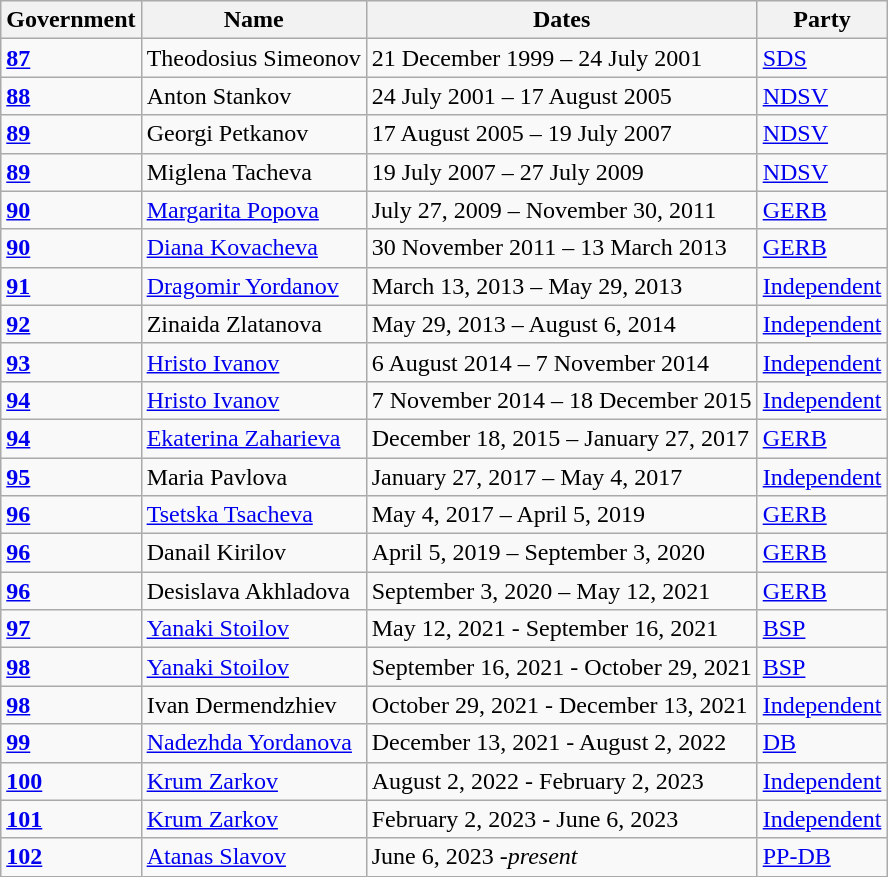<table class="wikitable">
<tr>
<th>Government</th>
<th>Name</th>
<th>Dates</th>
<th>Party</th>
</tr>
<tr>
<td><strong><a href='#'>87</a></strong></td>
<td>Theodosius Simeonov</td>
<td>21 December 1999 – 24 July 2001</td>
<td><a href='#'>SDS</a></td>
</tr>
<tr>
<td><strong><a href='#'>88</a></strong></td>
<td>Anton Stankov</td>
<td>24 July 2001 – 17 August 2005</td>
<td><a href='#'>NDSV</a></td>
</tr>
<tr>
<td><strong><a href='#'>89</a></strong></td>
<td>Georgi Petkanov</td>
<td>17 August 2005 – 19 July 2007</td>
<td><a href='#'>NDSV</a></td>
</tr>
<tr>
<td><strong><a href='#'>89</a></strong></td>
<td>Miglena Tacheva</td>
<td>19 July 2007 – 27 July 2009</td>
<td><a href='#'>NDSV</a></td>
</tr>
<tr>
<td><strong><a href='#'>90</a></strong></td>
<td><a href='#'>Margarita Popova</a></td>
<td>July 27, 2009  –  November 30, 2011</td>
<td><a href='#'>GERB</a></td>
</tr>
<tr>
<td><strong><a href='#'>90</a></strong></td>
<td><a href='#'>Diana Kovacheva</a></td>
<td>30 November 2011  –  13 March 2013</td>
<td><a href='#'>GERB</a></td>
</tr>
<tr>
<td><strong><a href='#'>91</a></strong></td>
<td><a href='#'>Dragomir Yordanov</a></td>
<td>March 13, 2013  –  May 29, 2013</td>
<td><a href='#'>Independent</a></td>
</tr>
<tr>
<td><strong><a href='#'>92</a></strong></td>
<td>Zinaida Zlatanova</td>
<td>May 29, 2013  –  August 6, 2014</td>
<td><a href='#'>Independent</a></td>
</tr>
<tr>
<td><strong><a href='#'>93</a></strong></td>
<td><a href='#'>Hristo Ivanov</a></td>
<td>6 August 2014  –  7 November 2014</td>
<td><a href='#'>Independent</a></td>
</tr>
<tr>
<td><strong><a href='#'>94</a></strong></td>
<td><a href='#'>Hristo Ivanov</a></td>
<td>7 November 2014  –  18 December 2015</td>
<td><a href='#'>Independent</a></td>
</tr>
<tr>
<td><strong><a href='#'>94</a></strong></td>
<td><a href='#'>Ekaterina Zaharieva</a></td>
<td>December 18, 2015  –  January 27, 2017</td>
<td><a href='#'>GERB</a></td>
</tr>
<tr>
<td><strong><a href='#'>95</a></strong></td>
<td>Maria Pavlova</td>
<td>January 27, 2017  –  May 4, 2017</td>
<td><a href='#'>Independent</a></td>
</tr>
<tr>
<td><strong><a href='#'>96</a></strong></td>
<td><a href='#'>Tsetska Tsacheva</a></td>
<td>May 4, 2017 – April 5, 2019</td>
<td><a href='#'>GERB</a></td>
</tr>
<tr>
<td><strong><a href='#'>96</a></strong></td>
<td>Danail Kirilov</td>
<td>April 5, 2019 – September 3, 2020</td>
<td><a href='#'>GERB</a></td>
</tr>
<tr>
<td><strong><a href='#'>96</a></strong></td>
<td>Desislava Akhladova</td>
<td>September 3, 2020 – May 12, 2021</td>
<td><a href='#'>GERB</a></td>
</tr>
<tr>
<td><strong><a href='#'>97</a></strong></td>
<td><a href='#'>Yanaki Stoilov</a></td>
<td>May 12, 2021 - September 16, 2021</td>
<td><a href='#'>BSP</a></td>
</tr>
<tr>
<td><strong><a href='#'>98</a></strong></td>
<td><a href='#'>Yanaki Stoilov</a></td>
<td>September 16, 2021 - October 29, 2021</td>
<td><a href='#'>BSP</a></td>
</tr>
<tr>
<td><strong><a href='#'>98</a></strong></td>
<td>Ivan Dermendzhiev</td>
<td>October 29, 2021 - December 13, 2021</td>
<td><a href='#'>Independent</a></td>
</tr>
<tr>
<td><strong><a href='#'>99</a></strong></td>
<td><a href='#'>Nadezhda Yordanova</a></td>
<td>December 13, 2021 - August 2, 2022</td>
<td><a href='#'>DB</a></td>
</tr>
<tr>
<td><strong><a href='#'>100</a></strong></td>
<td><a href='#'>Krum Zarkov</a></td>
<td>August 2, 2022 - February 2, 2023</td>
<td><a href='#'>Independent</a></td>
</tr>
<tr>
<td><strong><a href='#'>101</a></strong></td>
<td><a href='#'>Krum Zarkov</a></td>
<td>February 2, 2023 - June 6, 2023</td>
<td><a href='#'>Independent</a></td>
</tr>
<tr>
<td><strong><a href='#'>102</a></strong></td>
<td><a href='#'>Atanas Slavov</a></td>
<td>June 6, 2023 -<em>present</em></td>
<td><a href='#'>PP-DB</a></td>
</tr>
</table>
